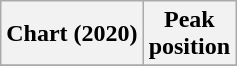<table class="wikitable sortable plainrowheaders" style="text-align:center">
<tr>
<th scope="col">Chart (2020)</th>
<th scope="col">Peak<br>position</th>
</tr>
<tr>
</tr>
</table>
